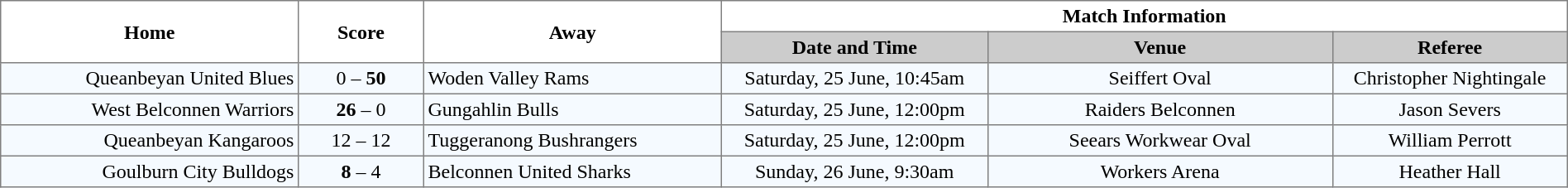<table width="100%" cellspacing="0" cellpadding="3" border="1" style="border-collapse:collapse;  text-align:center;">
<tr>
<th rowspan="2" width="19%">Home</th>
<th rowspan="2" width="8%">Score</th>
<th rowspan="2" width="19%">Away</th>
<th colspan="3">Match Information</th>
</tr>
<tr bgcolor="#CCCCCC">
<th width="17%">Date and Time</th>
<th width="22%">Venue</th>
<th width="50%">Referee</th>
</tr>
<tr style="text-align:center; background:#f5faff;">
<td align="right">Queanbeyan United Blues </td>
<td>0 – <strong>50</strong></td>
<td align="left"> Woden Valley Rams</td>
<td>Saturday, 25 June, 10:45am</td>
<td>Seiffert Oval</td>
<td>Christopher Nightingale</td>
</tr>
<tr style="text-align:center; background:#f5faff;">
<td align="right">West Belconnen Warriors </td>
<td><strong>26</strong> – 0</td>
<td align="left"> Gungahlin Bulls</td>
<td>Saturday, 25 June, 12:00pm</td>
<td>Raiders Belconnen</td>
<td>Jason Severs</td>
</tr>
<tr style="text-align:center; background:#f5faff;">
<td align="right">Queanbeyan Kangaroos </td>
<td>12 – 12</td>
<td align="left"> Tuggeranong Bushrangers</td>
<td>Saturday, 25 June, 12:00pm</td>
<td>Seears Workwear Oval</td>
<td>William Perrott</td>
</tr>
<tr style="text-align:center; background:#f5faff;">
<td align="right">Goulburn City Bulldogs </td>
<td><strong>8</strong> – 4</td>
<td align="left"> Belconnen United Sharks</td>
<td>Sunday, 26 June, 9:30am</td>
<td>Workers Arena</td>
<td>Heather Hall</td>
</tr>
</table>
